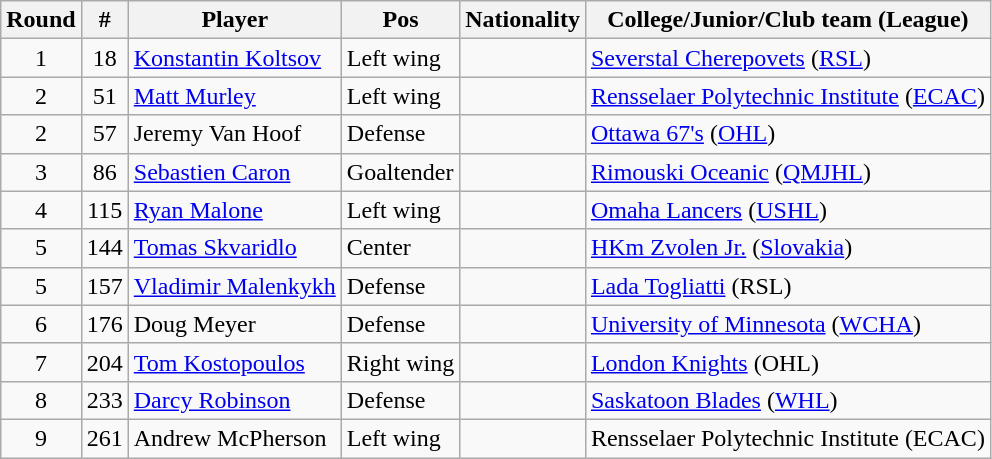<table class="wikitable">
<tr>
<th>Round</th>
<th>#</th>
<th>Player</th>
<th>Pos</th>
<th>Nationality</th>
<th>College/Junior/Club team (League)</th>
</tr>
<tr>
<td style="text-align:center">1</td>
<td style="text-align:center">18</td>
<td><a href='#'>Konstantin Koltsov</a></td>
<td>Left wing</td>
<td></td>
<td><a href='#'>Severstal Cherepovets</a> (<a href='#'>RSL</a>)</td>
</tr>
<tr>
<td style="text-align:center">2</td>
<td style="text-align:center">51</td>
<td><a href='#'>Matt Murley</a></td>
<td>Left wing</td>
<td></td>
<td><a href='#'>Rensselaer Polytechnic Institute</a> (<a href='#'>ECAC</a>)</td>
</tr>
<tr>
<td style="text-align:center">2</td>
<td style="text-align:center">57</td>
<td>Jeremy Van Hoof</td>
<td>Defense</td>
<td></td>
<td><a href='#'>Ottawa 67's</a> (<a href='#'>OHL</a>)</td>
</tr>
<tr>
<td style="text-align:center">3</td>
<td style="text-align:center">86</td>
<td><a href='#'>Sebastien Caron</a></td>
<td>Goaltender</td>
<td></td>
<td><a href='#'>Rimouski Oceanic</a> (<a href='#'>QMJHL</a>)</td>
</tr>
<tr>
<td style="text-align:center">4</td>
<td style="text-align:center">115</td>
<td><a href='#'>Ryan Malone</a></td>
<td>Left wing</td>
<td></td>
<td><a href='#'>Omaha Lancers</a> (<a href='#'>USHL</a>)</td>
</tr>
<tr>
<td style="text-align:center">5</td>
<td style="text-align:center">144</td>
<td><a href='#'>Tomas Skvaridlo</a></td>
<td>Center</td>
<td></td>
<td><a href='#'>HKm Zvolen Jr.</a> (<a href='#'>Slovakia</a>)</td>
</tr>
<tr>
<td style="text-align:center">5</td>
<td style="text-align:center">157</td>
<td><a href='#'>Vladimir Malenkykh</a></td>
<td>Defense</td>
<td></td>
<td><a href='#'>Lada Togliatti</a> (RSL)</td>
</tr>
<tr>
<td style="text-align:center">6</td>
<td style="text-align:center">176</td>
<td>Doug Meyer</td>
<td>Defense</td>
<td></td>
<td><a href='#'>University of Minnesota</a> (<a href='#'>WCHA</a>)</td>
</tr>
<tr>
<td style="text-align:center">7</td>
<td style="text-align:center">204</td>
<td><a href='#'>Tom Kostopoulos</a></td>
<td>Right wing</td>
<td></td>
<td><a href='#'>London Knights</a> (OHL)</td>
</tr>
<tr>
<td style="text-align:center">8</td>
<td style="text-align:center">233</td>
<td><a href='#'>Darcy Robinson</a></td>
<td>Defense</td>
<td></td>
<td><a href='#'>Saskatoon Blades</a> (<a href='#'>WHL</a>)</td>
</tr>
<tr>
<td style="text-align:center">9</td>
<td style="text-align:center">261</td>
<td>Andrew McPherson</td>
<td>Left wing</td>
<td></td>
<td>Rensselaer Polytechnic Institute (ECAC)</td>
</tr>
</table>
